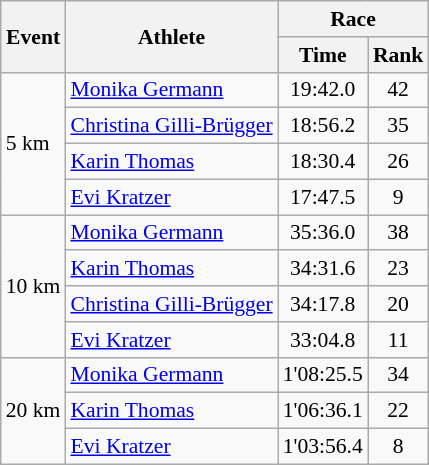<table class="wikitable" border="1" style="font-size:90%">
<tr>
<th rowspan=2>Event</th>
<th rowspan=2>Athlete</th>
<th colspan=2>Race</th>
</tr>
<tr>
<th>Time</th>
<th>Rank</th>
</tr>
<tr>
<td rowspan=4>5 km</td>
<td><a href='#'>Monika Germann</a></td>
<td align=center>19:42.0</td>
<td align=center>42</td>
</tr>
<tr>
<td><a href='#'>Christina Gilli-Brügger</a></td>
<td align=center>18:56.2</td>
<td align=center>35</td>
</tr>
<tr>
<td><a href='#'>Karin Thomas</a></td>
<td align=center>18:30.4</td>
<td align=center>26</td>
</tr>
<tr>
<td><a href='#'>Evi Kratzer</a></td>
<td align=center>17:47.5</td>
<td align=center>9</td>
</tr>
<tr>
<td rowspan=4>10 km</td>
<td><a href='#'>Monika Germann</a></td>
<td align=center>35:36.0</td>
<td align=center>38</td>
</tr>
<tr>
<td><a href='#'>Karin Thomas</a></td>
<td align=center>34:31.6</td>
<td align=center>23</td>
</tr>
<tr>
<td><a href='#'>Christina Gilli-Brügger</a></td>
<td align=center>34:17.8</td>
<td align=center>20</td>
</tr>
<tr>
<td><a href='#'>Evi Kratzer</a></td>
<td align=center>33:04.8</td>
<td align=center>11</td>
</tr>
<tr>
<td rowspan=3>20 km</td>
<td><a href='#'>Monika Germann</a></td>
<td align=center>1'08:25.5</td>
<td align=center>34</td>
</tr>
<tr>
<td><a href='#'>Karin Thomas</a></td>
<td align=center>1'06:36.1</td>
<td align=center>22</td>
</tr>
<tr>
<td><a href='#'>Evi Kratzer</a></td>
<td align=center>1'03:56.4</td>
<td align=center>8</td>
</tr>
</table>
